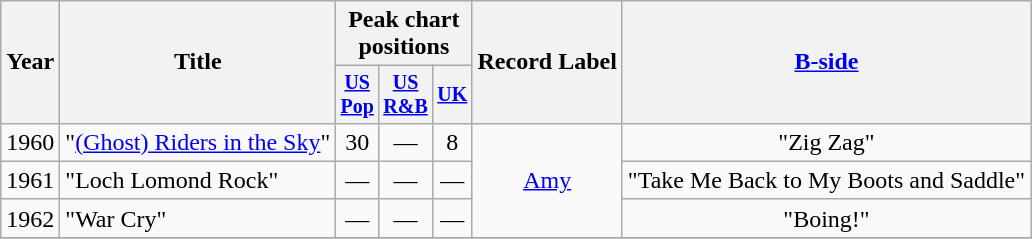<table class="wikitable" style=text-align:center;>
<tr>
<th rowspan="2">Year</th>
<th rowspan="2">Title</th>
<th colspan="3">Peak chart<br>positions</th>
<th rowspan="2">Record Label</th>
<th rowspan="2"><a href='#'>B-side</a></th>
</tr>
<tr style="font-size:smaller;">
<th align=centre><a href='#'>US<br>Pop</a></th>
<th align=centre><a href='#'>US<br>R&B</a></th>
<th align=centre><a href='#'>UK</a></th>
</tr>
<tr>
<td rowspan="1">1960</td>
<td align=left>"<a href='#'>(Ghost) Riders in the Sky</a>"</td>
<td>30</td>
<td>—</td>
<td>8</td>
<td rowspan="3"><a href='#'>Amy</a></td>
<td rowspan="1">"Zig Zag"</td>
</tr>
<tr>
<td rowspan="1">1961</td>
<td align=left>"Loch Lomond Rock"</td>
<td>—</td>
<td>—</td>
<td>—</td>
<td rowspan="1">"Take Me Back to My Boots and Saddle"</td>
</tr>
<tr>
<td rowspan="1">1962</td>
<td align=left>"War Cry"</td>
<td>—</td>
<td>—</td>
<td>—</td>
<td rowspan="1">"Boing!"</td>
</tr>
<tr>
</tr>
</table>
